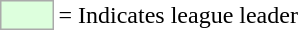<table>
<tr>
<td style="background:#DDFFDD; border:1px solid #aaa; width:2em;"></td>
<td>= Indicates league leader</td>
</tr>
</table>
